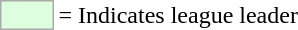<table>
<tr>
<td style="background:#DDFFDD; border:1px solid #aaa; width:2em;"></td>
<td>= Indicates league leader</td>
</tr>
</table>
